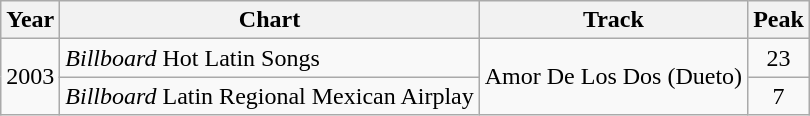<table class="wikitable">
<tr>
<th>Year</th>
<th>Chart</th>
<th>Track</th>
<th>Peak</th>
</tr>
<tr>
<td rowspan="2">2003</td>
<td><em>Billboard</em> Hot Latin Songs</td>
<td rowspan="2">Amor De Los Dos (Dueto)</td>
<td align="center">23</td>
</tr>
<tr>
<td><em>Billboard</em> Latin Regional Mexican Airplay</td>
<td align="center">7</td>
</tr>
</table>
